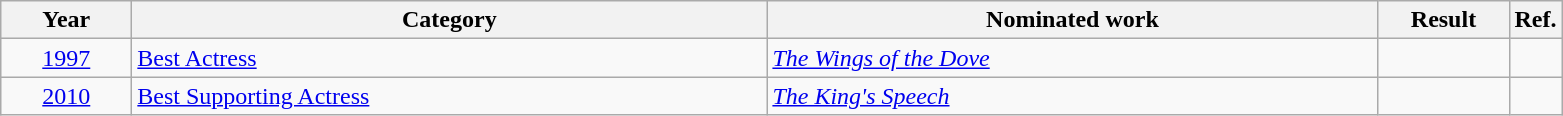<table class=wikitable>
<tr>
<th scope="col" style="width:5em;">Year</th>
<th scope="col" style="width:26em;">Category</th>
<th scope="col" style="width:25em;">Nominated work</th>
<th scope="col" style="width:5em;">Result</th>
<th>Ref.</th>
</tr>
<tr>
<td style="text-align:center;"><a href='#'>1997</a></td>
<td><a href='#'>Best Actress</a></td>
<td><em><a href='#'>The Wings of the Dove</a></em></td>
<td></td>
<td></td>
</tr>
<tr>
<td align="center"><a href='#'>2010</a></td>
<td><a href='#'>Best Supporting Actress</a></td>
<td><em><a href='#'>The King's Speech</a></em></td>
<td></td>
<td></td>
</tr>
</table>
